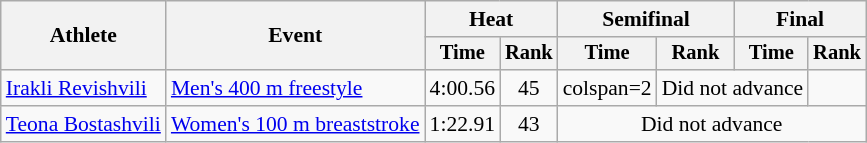<table class=wikitable style="font-size:90%">
<tr>
<th rowspan="2">Athlete</th>
<th rowspan="2">Event</th>
<th colspan="2">Heat</th>
<th colspan="2">Semifinal</th>
<th colspan="2">Final</th>
</tr>
<tr style="font-size:95%">
<th>Time</th>
<th>Rank</th>
<th>Time</th>
<th>Rank</th>
<th>Time</th>
<th>Rank</th>
</tr>
<tr align=center>
<td align=left><a href='#'>Irakli Revishvili</a></td>
<td align=left><a href='#'>Men's 400 m freestyle</a></td>
<td>4:00.56</td>
<td>45</td>
<td>colspan=2 </td>
<td colspan=2>Did not advance</td>
</tr>
<tr align=center>
<td align=left><a href='#'>Teona Bostashvili</a></td>
<td align=left><a href='#'>Women's 100 m breaststroke</a></td>
<td>1:22.91</td>
<td>43</td>
<td colspan=4>Did not advance</td>
</tr>
</table>
